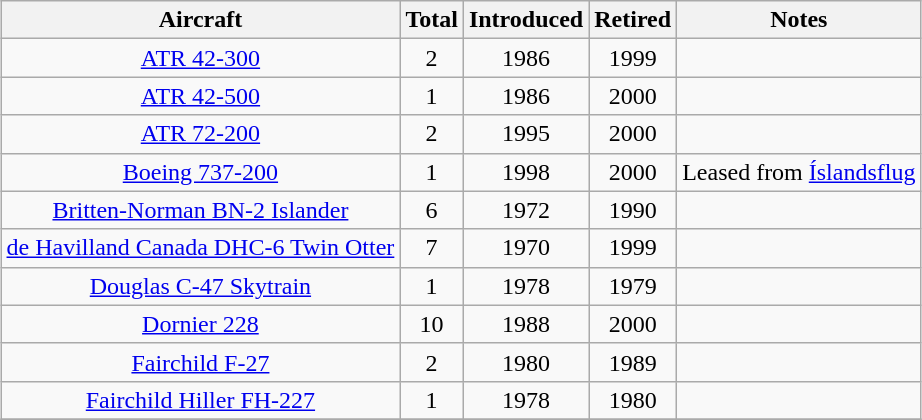<table class="wikitable" style="margin:0.5em auto; text-align:center">
<tr>
<th>Aircraft</th>
<th>Total</th>
<th>Introduced</th>
<th>Retired</th>
<th>Notes</th>
</tr>
<tr>
<td><a href='#'>ATR 42-300</a></td>
<td>2</td>
<td>1986</td>
<td>1999</td>
<td></td>
</tr>
<tr>
<td><a href='#'>ATR 42-500</a></td>
<td>1</td>
<td>1986</td>
<td>2000</td>
<td></td>
</tr>
<tr>
<td><a href='#'>ATR 72-200</a></td>
<td>2</td>
<td>1995</td>
<td>2000</td>
<td></td>
</tr>
<tr>
<td><a href='#'>Boeing 737-200</a></td>
<td>1</td>
<td>1998</td>
<td>2000</td>
<td>Leased from <a href='#'>Íslandsflug</a></td>
</tr>
<tr>
<td><a href='#'>Britten-Norman BN-2 Islander</a></td>
<td>6</td>
<td>1972</td>
<td>1990</td>
<td></td>
</tr>
<tr>
<td><a href='#'>de Havilland Canada DHC-6 Twin Otter</a></td>
<td>7</td>
<td>1970</td>
<td>1999</td>
<td></td>
</tr>
<tr>
<td><a href='#'>Douglas C-47 Skytrain</a></td>
<td>1</td>
<td>1978</td>
<td>1979</td>
<td></td>
</tr>
<tr>
<td><a href='#'>Dornier 228</a></td>
<td>10</td>
<td>1988</td>
<td>2000</td>
<td></td>
</tr>
<tr>
<td><a href='#'>Fairchild F-27</a></td>
<td>2</td>
<td>1980</td>
<td>1989</td>
<td></td>
</tr>
<tr>
<td><a href='#'>Fairchild Hiller FH-227</a></td>
<td>1</td>
<td>1978</td>
<td>1980</td>
<td></td>
</tr>
<tr>
</tr>
</table>
